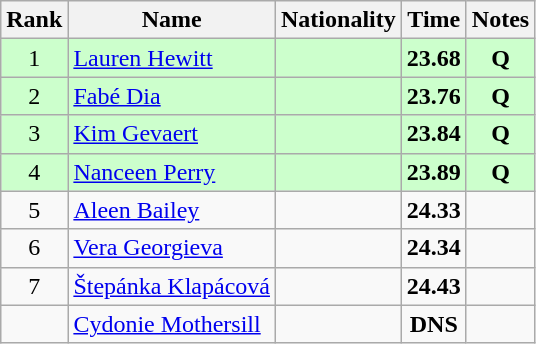<table class="wikitable sortable" style="text-align:center">
<tr>
<th>Rank</th>
<th>Name</th>
<th>Nationality</th>
<th>Time</th>
<th>Notes</th>
</tr>
<tr bgcolor=ccffcc>
<td>1</td>
<td align=left><a href='#'>Lauren Hewitt</a></td>
<td align=left></td>
<td><strong>23.68</strong></td>
<td><strong>Q</strong></td>
</tr>
<tr bgcolor=ccffcc>
<td>2</td>
<td align=left><a href='#'>Fabé Dia</a></td>
<td align=left></td>
<td><strong>23.76</strong></td>
<td><strong>Q</strong></td>
</tr>
<tr bgcolor=ccffcc>
<td>3</td>
<td align=left><a href='#'>Kim Gevaert</a></td>
<td align=left></td>
<td><strong>23.84</strong></td>
<td><strong>Q</strong></td>
</tr>
<tr bgcolor=ccffcc>
<td>4</td>
<td align=left><a href='#'>Nanceen Perry</a></td>
<td align=left></td>
<td><strong>23.89</strong></td>
<td><strong>Q</strong></td>
</tr>
<tr>
<td>5</td>
<td align=left><a href='#'>Aleen Bailey</a></td>
<td align=left></td>
<td><strong>24.33</strong></td>
<td></td>
</tr>
<tr>
<td>6</td>
<td align=left><a href='#'>Vera Georgieva</a></td>
<td align=left></td>
<td><strong>24.34</strong></td>
<td></td>
</tr>
<tr>
<td>7</td>
<td align=left><a href='#'>Štepánka Klapácová</a></td>
<td align=left></td>
<td><strong>24.43</strong></td>
<td></td>
</tr>
<tr>
<td></td>
<td align=left><a href='#'>Cydonie Mothersill</a></td>
<td align=left></td>
<td><strong>DNS</strong></td>
<td></td>
</tr>
</table>
